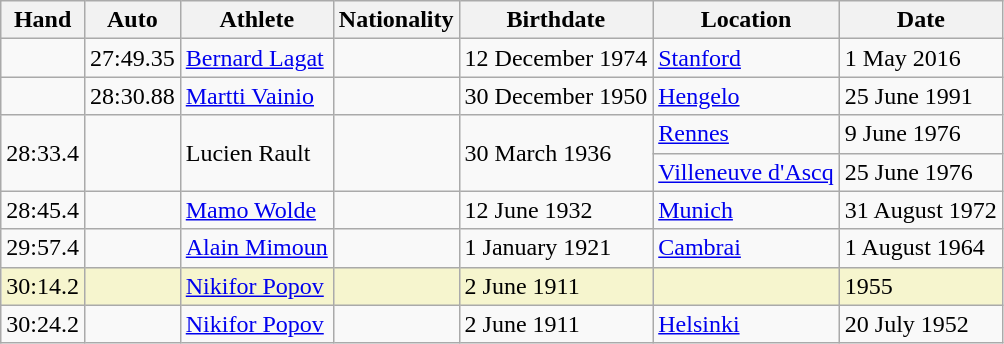<table class="wikitable">
<tr>
<th>Hand</th>
<th>Auto</th>
<th>Athlete</th>
<th>Nationality</th>
<th>Birthdate</th>
<th>Location</th>
<th>Date</th>
</tr>
<tr>
<td></td>
<td>27:49.35</td>
<td><a href='#'>Bernard Lagat</a></td>
<td></td>
<td>12 December 1974</td>
<td><a href='#'>Stanford</a></td>
<td>1 May 2016</td>
</tr>
<tr>
<td></td>
<td>28:30.88</td>
<td><a href='#'>Martti Vainio</a></td>
<td></td>
<td>30 December 1950</td>
<td><a href='#'>Hengelo</a></td>
<td>25 June 1991</td>
</tr>
<tr>
<td rowspan=2>28:33.4</td>
<td rowspan=2></td>
<td rowspan=2>Lucien Rault</td>
<td rowspan=2></td>
<td rowspan=2>30 March 1936</td>
<td><a href='#'>Rennes</a></td>
<td>9 June 1976</td>
</tr>
<tr>
<td><a href='#'>Villeneuve d'Ascq</a></td>
<td>25 June 1976</td>
</tr>
<tr>
<td>28:45.4</td>
<td></td>
<td><a href='#'>Mamo Wolde</a></td>
<td></td>
<td>12 June 1932</td>
<td><a href='#'>Munich</a></td>
<td>31 August 1972</td>
</tr>
<tr>
<td>29:57.4</td>
<td></td>
<td><a href='#'>Alain Mimoun</a></td>
<td></td>
<td>1 January 1921</td>
<td><a href='#'>Cambrai</a></td>
<td>1 August 1964</td>
</tr>
<tr bgcolor=#f6F5CE>
<td>30:14.2</td>
<td></td>
<td><a href='#'>Nikifor Popov</a></td>
<td></td>
<td>2 June 1911</td>
<td></td>
<td>1955</td>
</tr>
<tr>
<td>30:24.2</td>
<td></td>
<td><a href='#'>Nikifor Popov</a></td>
<td></td>
<td>2 June 1911</td>
<td><a href='#'>Helsinki</a></td>
<td>20 July 1952</td>
</tr>
</table>
